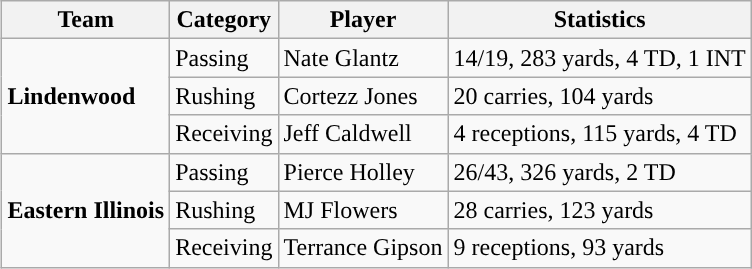<table class="wikitable" style="float: right;">
<tr>
<th>Team</th>
<th>Category</th>
<th>Player</th>
<th>Statistics</th>
</tr>
<tr>
<td rowspan=3><strong>Lindenwood</strong></td>
<td>Passing</td>
<td>Nate Glantz</td>
<td>14/19, 283 yards, 4 TD, 1 INT</td>
</tr>
<tr>
<td>Rushing</td>
<td>Cortezz Jones</td>
<td>20 carries, 104 yards</td>
</tr>
<tr>
<td>Receiving</td>
<td>Jeff Caldwell</td>
<td>4 receptions, 115 yards, 4 TD</td>
</tr>
<tr>
<td rowspan=3><strong>Eastern Illinois</strong></td>
<td>Passing</td>
<td>Pierce Holley</td>
<td>26/43, 326 yards, 2 TD</td>
</tr>
<tr>
<td>Rushing</td>
<td>MJ Flowers</td>
<td>28 carries, 123 yards</td>
</tr>
<tr>
<td>Receiving</td>
<td>Terrance Gipson</td>
<td>9 receptions, 93 yards</td>
</tr>
</table>
